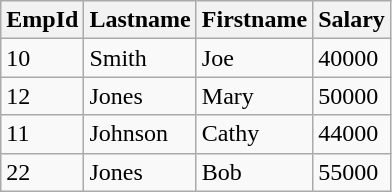<table class="wikitable">
<tr>
<th>EmpId</th>
<th>Lastname</th>
<th>Firstname</th>
<th>Salary</th>
</tr>
<tr>
<td>10</td>
<td>Smith</td>
<td>Joe</td>
<td>40000</td>
</tr>
<tr>
<td>12</td>
<td>Jones</td>
<td>Mary</td>
<td>50000</td>
</tr>
<tr>
<td>11</td>
<td>Johnson</td>
<td>Cathy</td>
<td>44000</td>
</tr>
<tr>
<td>22</td>
<td>Jones</td>
<td>Bob</td>
<td>55000</td>
</tr>
</table>
